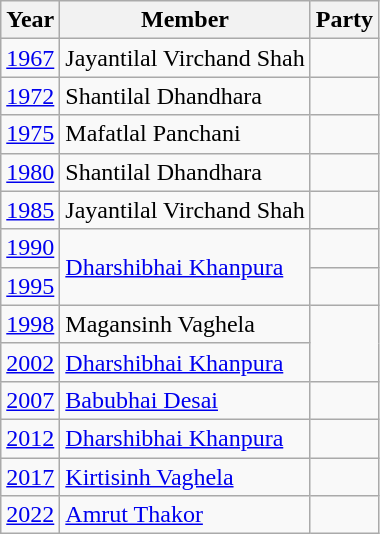<table class="wikitable sortable">
<tr>
<th>Year</th>
<th>Member</th>
<th colspan="2">Party</th>
</tr>
<tr>
<td><a href='#'>1967</a></td>
<td>Jayantilal Virchand Shah</td>
<td></td>
</tr>
<tr>
<td><a href='#'>1972</a></td>
<td>Shantilal Dhandhara</td>
</tr>
<tr>
<td><a href='#'>1975</a></td>
<td>Mafatlal Panchani</td>
<td></td>
</tr>
<tr>
<td><a href='#'>1980</a></td>
<td>Shantilal Dhandhara</td>
<td></td>
</tr>
<tr>
<td><a href='#'>1985</a></td>
<td>Jayantilal Virchand Shah</td>
<td></td>
</tr>
<tr>
<td><a href='#'>1990</a></td>
<td rowspan=2><a href='#'>Dharshibhai Khanpura</a></td>
<td></td>
</tr>
<tr>
<td><a href='#'>1995</a></td>
<td></td>
</tr>
<tr>
<td><a href='#'>1998</a></td>
<td>Magansinh Vaghela</td>
</tr>
<tr>
<td><a href='#'>2002</a></td>
<td><a href='#'>Dharshibhai Khanpura</a></td>
</tr>
<tr>
<td><a href='#'>2007</a></td>
<td><a href='#'>Babubhai Desai</a></td>
<td></td>
</tr>
<tr>
<td><a href='#'>2012</a></td>
<td><a href='#'>Dharshibhai Khanpura</a></td>
<td></td>
</tr>
<tr>
<td><a href='#'>2017</a></td>
<td><a href='#'>Kirtisinh Vaghela</a></td>
<td></td>
</tr>
<tr>
<td><a href='#'>2022</a></td>
<td><a href='#'>Amrut Thakor</a></td>
<td></td>
</tr>
</table>
